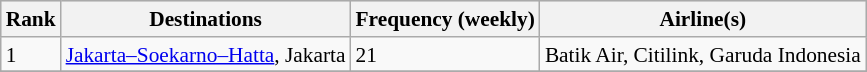<table class="wikitable sortable" style="font-size:89%;" cellpadding=4>
<tr bgcolor="#DDDDDD">
<th>Rank</th>
<th>Destinations</th>
<th>Frequency (weekly)</th>
<th>Airline(s)</th>
</tr>
<tr>
<td>1</td>
<td><a href='#'>Jakarta–Soekarno–Hatta</a>, Jakarta</td>
<td>21</td>
<td>Batik Air, Citilink, Garuda Indonesia</td>
</tr>
<tr>
</tr>
</table>
